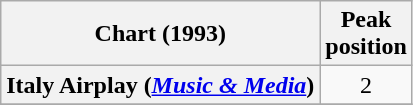<table class="wikitable sortable plainrowheaders" style="text-align:center">
<tr>
<th>Chart (1993)</th>
<th>Peak<br>position</th>
</tr>
<tr>
<th scope="row">Italy Airplay (<em><a href='#'>Music & Media</a></em>)</th>
<td>2</td>
</tr>
<tr>
</tr>
</table>
